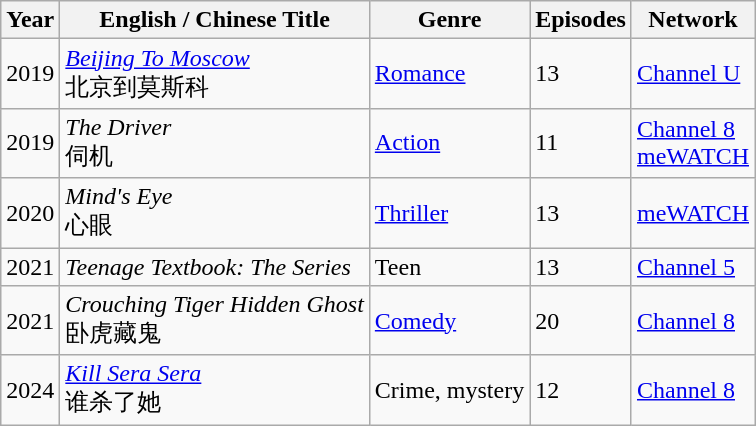<table class="wikitable sortable">
<tr>
<th>Year</th>
<th>English / Chinese Title</th>
<th>Genre</th>
<th>Episodes</th>
<th>Network</th>
</tr>
<tr>
<td>2019</td>
<td><em><a href='#'>Beijing To Moscow</a></em> <br> 北京到莫斯科</td>
<td><a href='#'>Romance</a></td>
<td>13</td>
<td><a href='#'>Channel U</a></td>
</tr>
<tr>
<td>2019</td>
<td><em>The Driver</em> <br> 伺机</td>
<td><a href='#'>Action</a></td>
<td>11</td>
<td><a href='#'>Channel 8</a> <br> <a href='#'>meWATCH</a></td>
</tr>
<tr>
<td>2020</td>
<td><em>Mind's Eye</em> <br> 心眼</td>
<td><a href='#'>Thriller</a></td>
<td>13</td>
<td><a href='#'>meWATCH</a></td>
</tr>
<tr>
<td>2021</td>
<td><em>Teenage Textbook: The Series</em></td>
<td>Teen</td>
<td>13</td>
<td><a href='#'>Channel 5</a></td>
</tr>
<tr>
<td>2021</td>
<td><em>Crouching Tiger Hidden Ghost</em> <br> 卧虎藏鬼</td>
<td><a href='#'>Comedy</a></td>
<td>20</td>
<td><a href='#'>Channel 8</a></td>
</tr>
<tr>
<td>2024</td>
<td><em><a href='#'>Kill Sera Sera</a></em> <br> 谁杀了她</td>
<td>Crime, mystery</td>
<td>12</td>
<td><a href='#'>Channel 8</a></td>
</tr>
</table>
